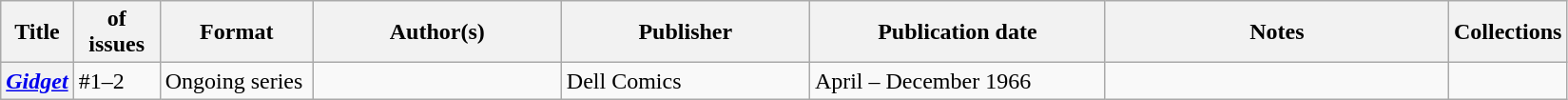<table class="wikitable">
<tr>
<th>Title</th>
<th style="width:40pt"> of issues</th>
<th style="width:75pt">Format</th>
<th style="width:125pt">Author(s)</th>
<th style="width:125pt">Publisher</th>
<th style="width:150pt">Publication date</th>
<th style="width:175pt">Notes</th>
<th>Collections</th>
</tr>
<tr>
<th><em><a href='#'>Gidget</a></em></th>
<td>#1–2</td>
<td>Ongoing series</td>
<td></td>
<td>Dell Comics</td>
<td>April – December 1966</td>
<td></td>
<td></td>
</tr>
</table>
